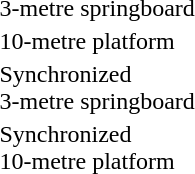<table>
<tr>
<td>3-metre springboard <br></td>
<td><strong></strong></td>
<td></td>
<td></td>
</tr>
<tr>
<td>10-metre platform <br></td>
<td><strong></strong></td>
<td></td>
<td></td>
</tr>
<tr>
<td>Synchronized<br>3-metre springboard <br></td>
<td><strong><br></strong></td>
<td><br></td>
<td><br></td>
</tr>
<tr>
<td>Synchronized<br>10-metre platform <br></td>
<td><strong><br></strong></td>
<td><br></td>
<td><br></td>
</tr>
</table>
